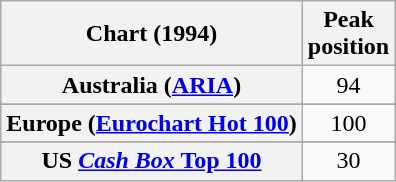<table class="wikitable sortable plainrowheaders" style="text-align:center">
<tr>
<th scope="col">Chart (1994)</th>
<th scope="col">Peak<br>position</th>
</tr>
<tr>
<th scope="row">Australia (<a href='#'>ARIA</a>)</th>
<td>94</td>
</tr>
<tr>
</tr>
<tr>
<th scope="row">Europe (<a href='#'>Eurochart Hot 100</a>)</th>
<td>100</td>
</tr>
<tr>
</tr>
<tr>
</tr>
<tr>
</tr>
<tr>
</tr>
<tr>
</tr>
<tr>
</tr>
<tr>
</tr>
<tr>
</tr>
<tr>
<th scope="row">US <a href='#'><em>Cash Box</em> Top 100</a></th>
<td>30</td>
</tr>
</table>
